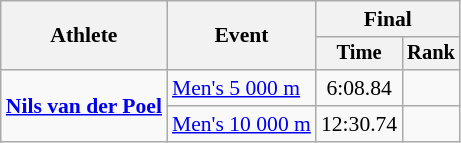<table class="wikitable" style="font-size:90%">
<tr>
<th rowspan=2>Athlete</th>
<th rowspan=2>Event</th>
<th colspan=2>Final</th>
</tr>
<tr style="font-size:95%">
<th>Time</th>
<th>Rank</th>
</tr>
<tr align=center>
<td align=left rowspan=2><strong><a href='#'>Nils van der Poel</a></strong></td>
<td align=left><a href='#'>Men's 5 000 m</a></td>
<td>6:08.84 </td>
<td></td>
</tr>
<tr align=center>
<td align=left><a href='#'>Men's 10 000 m</a></td>
<td>12:30.74  </td>
<td></td>
</tr>
</table>
